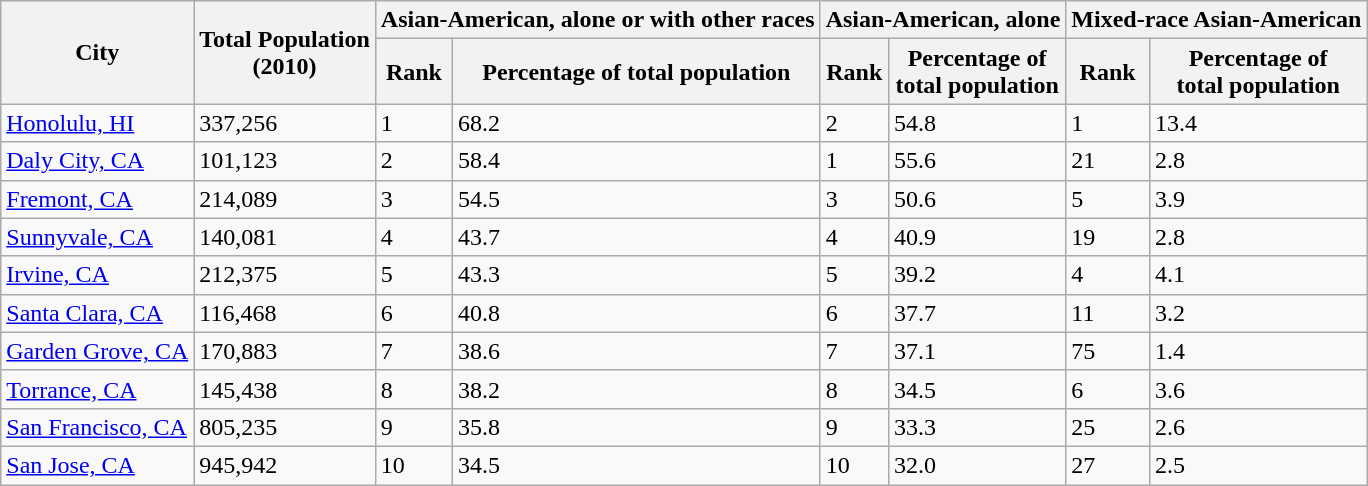<table class="wikitable sortable">
<tr>
<th rowspan="2">City</th>
<th rowspan="2">Total Population<br>(2010)</th>
<th colspan="2">Asian-American, alone or with other races</th>
<th colspan="2">Asian-American, alone</th>
<th colspan="2">Mixed-race Asian-American</th>
</tr>
<tr>
<th>Rank</th>
<th>Percentage of total population</th>
<th>Rank</th>
<th>Percentage of<br>total population</th>
<th>Rank</th>
<th>Percentage of<br>total population</th>
</tr>
<tr>
<td><a href='#'>Honolulu, HI</a></td>
<td>337,256</td>
<td>1</td>
<td>68.2</td>
<td>2</td>
<td>54.8</td>
<td>1</td>
<td>13.4</td>
</tr>
<tr>
<td><a href='#'>Daly City, CA</a></td>
<td>101,123</td>
<td>2</td>
<td>58.4</td>
<td>1</td>
<td>55.6</td>
<td>21</td>
<td>2.8</td>
</tr>
<tr>
<td><a href='#'>Fremont, CA</a></td>
<td>214,089</td>
<td>3</td>
<td>54.5</td>
<td>3</td>
<td>50.6</td>
<td>5</td>
<td>3.9</td>
</tr>
<tr>
<td><a href='#'>Sunnyvale, CA</a></td>
<td>140,081</td>
<td>4</td>
<td>43.7</td>
<td>4</td>
<td>40.9</td>
<td>19</td>
<td>2.8</td>
</tr>
<tr>
<td><a href='#'>Irvine, CA</a></td>
<td>212,375</td>
<td>5</td>
<td>43.3</td>
<td>5</td>
<td>39.2</td>
<td>4</td>
<td>4.1</td>
</tr>
<tr>
<td><a href='#'>Santa Clara, CA</a></td>
<td>116,468</td>
<td>6</td>
<td>40.8</td>
<td>6</td>
<td>37.7</td>
<td>11</td>
<td>3.2</td>
</tr>
<tr>
<td><a href='#'>Garden Grove, CA</a></td>
<td>170,883</td>
<td>7</td>
<td>38.6</td>
<td>7</td>
<td>37.1</td>
<td>75</td>
<td>1.4</td>
</tr>
<tr>
<td><a href='#'>Torrance, CA</a></td>
<td>145,438</td>
<td>8</td>
<td>38.2</td>
<td>8</td>
<td>34.5</td>
<td>6</td>
<td>3.6</td>
</tr>
<tr>
<td><a href='#'>San Francisco, CA</a></td>
<td>805,235</td>
<td>9</td>
<td>35.8</td>
<td>9</td>
<td>33.3</td>
<td>25</td>
<td>2.6</td>
</tr>
<tr>
<td><a href='#'>San Jose, CA</a></td>
<td>945,942</td>
<td>10</td>
<td>34.5</td>
<td>10</td>
<td>32.0</td>
<td>27</td>
<td>2.5</td>
</tr>
</table>
